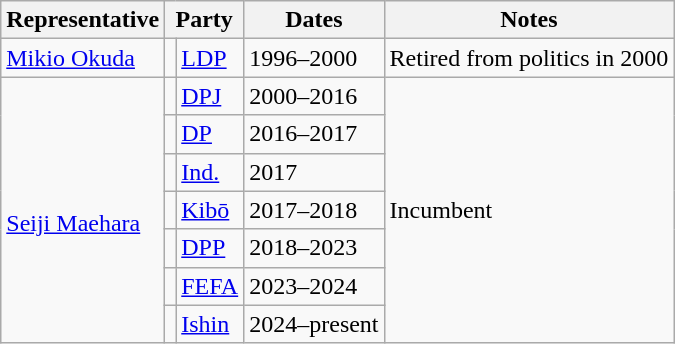<table class=wikitable>
<tr valign=bottom>
<th>Representative</th>
<th colspan="2">Party</th>
<th>Dates</th>
<th>Notes</th>
</tr>
<tr>
<td><a href='#'>Mikio Okuda</a></td>
<td bgcolor=></td>
<td><a href='#'>LDP</a></td>
<td>1996–2000</td>
<td>Retired from politics in 2000</td>
</tr>
<tr>
<td rowspan="7"><br><a href='#'>Seiji Maehara</a></td>
<td bgcolor=></td>
<td><a href='#'>DPJ</a></td>
<td>2000–2016</td>
<td rowspan="7">Incumbent</td>
</tr>
<tr>
<td bgcolor=></td>
<td><a href='#'>DP</a></td>
<td>2016–2017</td>
</tr>
<tr>
<td bgcolor=></td>
<td><a href='#'>Ind.</a></td>
<td>2017</td>
</tr>
<tr>
<td bgcolor=></td>
<td><a href='#'>Kibō</a></td>
<td>2017–2018</td>
</tr>
<tr>
<td bgcolor=></td>
<td><a href='#'>DPP</a></td>
<td>2018–2023</td>
</tr>
<tr>
<td bgcolor=></td>
<td><a href='#'>FEFA</a></td>
<td>2023–2024</td>
</tr>
<tr>
<td bgcolor=></td>
<td><a href='#'>Ishin</a></td>
<td>2024–present</td>
</tr>
</table>
